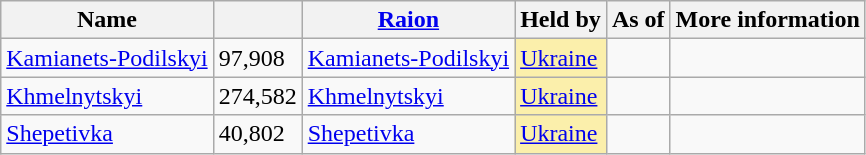<table class="wikitable sortable">
<tr>
<th>Name</th>
<th></th>
<th><a href='#'>Raion</a></th>
<th>Held by</th>
<th class=sortable>As of</th>
<th class=unsortable>More information</th>
</tr>
<tr>
<td><a href='#'>Kamianets-Podilskyi</a></td>
<td>97,908</td>
<td><a href='#'>Kamianets-Podilskyi</a></td>
<td style=background:#FFD70050><a href='#'>Ukraine</a></td>
<td align=right></td>
<td></td>
</tr>
<tr>
<td><a href='#'>Khmelnytskyi</a></td>
<td>274,582</td>
<td><a href='#'>Khmelnytskyi</a></td>
<td style=background:#FFD70050><a href='#'>Ukraine</a></td>
<td align=right></td>
<td></td>
</tr>
<tr>
<td><a href='#'>Shepetivka</a></td>
<td>40,802</td>
<td><a href='#'>Shepetivka</a></td>
<td style=background:#FFD70050><a href='#'>Ukraine</a></td>
<td align=right></td>
<td></td>
</tr>
</table>
